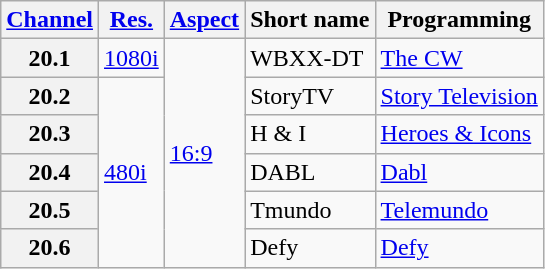<table class="wikitable">
<tr>
<th scope = "col"><a href='#'>Channel</a></th>
<th scope = "col"><a href='#'>Res.</a></th>
<th scope = "col"><a href='#'>Aspect</a></th>
<th scope = "col">Short name</th>
<th scope = "col">Programming</th>
</tr>
<tr>
<th scope = "row">20.1</th>
<td><a href='#'>1080i</a></td>
<td rowspan="6"><a href='#'>16:9</a></td>
<td>WBXX-DT</td>
<td><a href='#'>The CW</a></td>
</tr>
<tr>
<th scope = "row">20.2</th>
<td rowspan="5"><a href='#'>480i</a></td>
<td>StoryTV</td>
<td><a href='#'>Story Television</a></td>
</tr>
<tr>
<th scope = "row">20.3</th>
<td>H & I</td>
<td><a href='#'>Heroes & Icons</a></td>
</tr>
<tr>
<th scope = "row">20.4</th>
<td>DABL</td>
<td><a href='#'>Dabl</a></td>
</tr>
<tr>
<th scope = "row">20.5</th>
<td>Tmundo</td>
<td><a href='#'>Telemundo</a></td>
</tr>
<tr>
<th scope = "row">20.6</th>
<td>Defy</td>
<td><a href='#'>Defy</a></td>
</tr>
</table>
